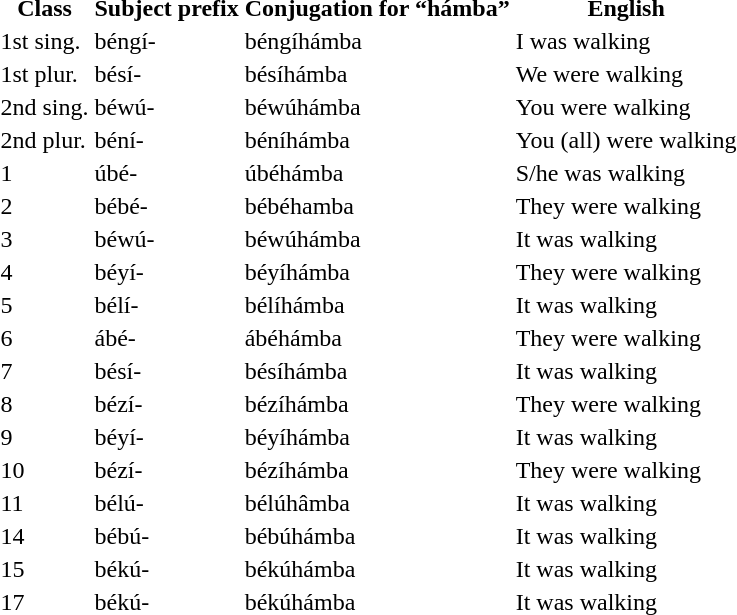<table class=“wikitable”>
<tr>
<th>Class</th>
<th>Subject prefix</th>
<th>Conjugation for “hámba”</th>
<th>English</th>
</tr>
<tr>
<td>1st sing.</td>
<td>béngí-</td>
<td>béngíhámba</td>
<td>I was walking</td>
</tr>
<tr>
<td>1st plur.</td>
<td>bésí-</td>
<td>bésíhámba</td>
<td>We were walking</td>
</tr>
<tr>
<td>2nd sing.</td>
<td>béwú-</td>
<td>béwúhámba</td>
<td>You were walking</td>
</tr>
<tr>
<td>2nd plur.</td>
<td>béní-</td>
<td>béníhámba</td>
<td>You (all) were walking</td>
</tr>
<tr>
<td>1</td>
<td>úbé-</td>
<td>úbéhámba</td>
<td>S/he was walking</td>
</tr>
<tr>
<td>2</td>
<td>bébé-</td>
<td>bébéhamba</td>
<td>They were walking</td>
</tr>
<tr>
<td>3</td>
<td>béwú-</td>
<td>béwúhámba</td>
<td>It was walking</td>
</tr>
<tr>
<td>4</td>
<td>béyí-</td>
<td>béyíhámba</td>
<td>They were walking</td>
</tr>
<tr>
<td>5</td>
<td>bélí-</td>
<td>bélíhámba</td>
<td>It was walking</td>
</tr>
<tr>
<td>6</td>
<td>ábé-</td>
<td>ábéhámba</td>
<td>They were walking</td>
</tr>
<tr>
<td>7</td>
<td>bésí-</td>
<td>bésíhámba</td>
<td>It was walking</td>
</tr>
<tr>
<td>8</td>
<td>bézí-</td>
<td>bézíhámba</td>
<td>They were walking</td>
</tr>
<tr>
<td>9</td>
<td>béyí-</td>
<td>béyíhámba</td>
<td>It was walking</td>
</tr>
<tr>
<td>10</td>
<td>bézí-</td>
<td>bézíhámba</td>
<td>They were walking</td>
</tr>
<tr>
<td>11</td>
<td>bélú-</td>
<td>bélúhâmba</td>
<td>It was walking</td>
</tr>
<tr>
<td>14</td>
<td>bébú-</td>
<td>bébúhámba</td>
<td>It was walking</td>
</tr>
<tr>
<td>15</td>
<td>békú-</td>
<td>békúhámba</td>
<td>It was walking</td>
</tr>
<tr>
<td>17</td>
<td>békú-</td>
<td>békúhámba</td>
<td>It was walking</td>
</tr>
</table>
